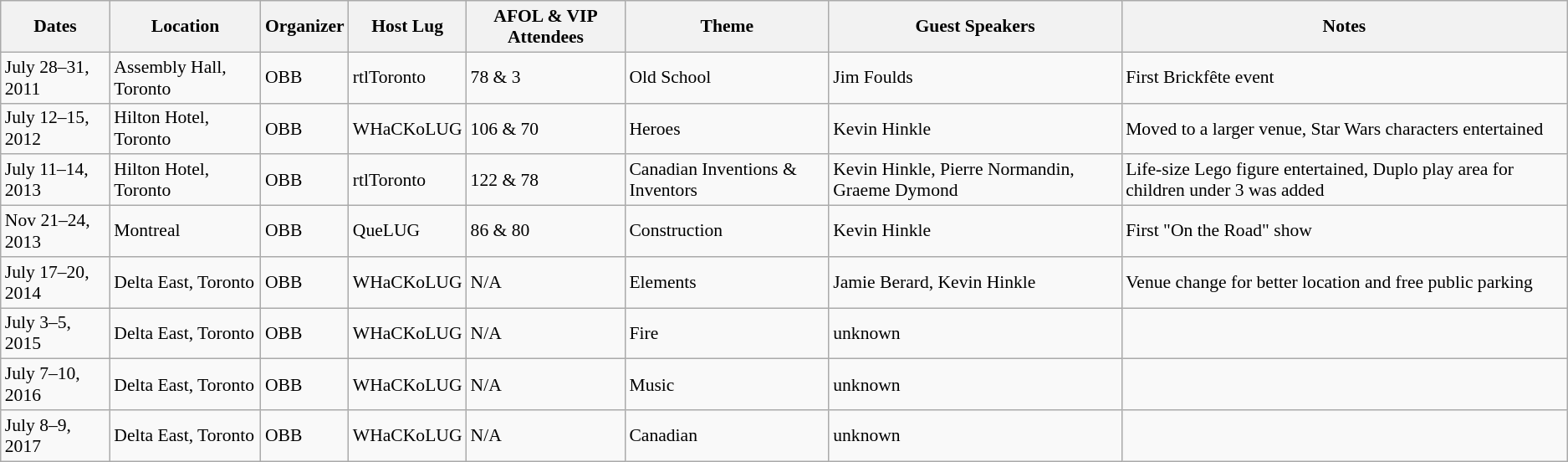<table class="wikitable" style="font-size:90%;">
<tr>
<th>Dates</th>
<th>Location</th>
<th>Organizer</th>
<th>Host Lug</th>
<th>AFOL & VIP Attendees</th>
<th>Theme</th>
<th>Guest Speakers</th>
<th>Notes</th>
</tr>
<tr>
<td>July 28–31, 2011</td>
<td>Assembly Hall, Toronto</td>
<td>OBB</td>
<td>rtlToronto</td>
<td>78 & 3</td>
<td>Old School</td>
<td>Jim Foulds</td>
<td>First Brickfête event</td>
</tr>
<tr>
<td>July 12–15, 2012</td>
<td>Hilton Hotel, Toronto</td>
<td>OBB</td>
<td>WHaCKoLUG</td>
<td>106 & 70</td>
<td>Heroes</td>
<td>Kevin Hinkle</td>
<td>Moved to a larger venue, Star Wars characters entertained</td>
</tr>
<tr>
<td>July 11–14, 2013</td>
<td>Hilton Hotel, Toronto</td>
<td>OBB</td>
<td>rtlToronto</td>
<td>122 & 78</td>
<td>Canadian Inventions & Inventors</td>
<td>Kevin Hinkle, Pierre Normandin, Graeme Dymond</td>
<td>Life-size Lego figure entertained, Duplo play area for children under 3 was added</td>
</tr>
<tr>
<td>Nov 21–24, 2013</td>
<td>Montreal</td>
<td>OBB</td>
<td>QueLUG</td>
<td>86 & 80</td>
<td>Construction</td>
<td>Kevin Hinkle</td>
<td>First "On the Road" show</td>
</tr>
<tr>
<td>July 17–20, 2014</td>
<td>Delta East, Toronto</td>
<td>OBB</td>
<td>WHaCKoLUG</td>
<td>N/A</td>
<td>Elements</td>
<td>Jamie Berard, Kevin Hinkle</td>
<td>Venue change for better location and free public parking</td>
</tr>
<tr>
<td>July 3–5, 2015</td>
<td>Delta East, Toronto</td>
<td>OBB</td>
<td>WHaCKoLUG</td>
<td>N/A</td>
<td>Fire</td>
<td>unknown</td>
<td></td>
</tr>
<tr>
<td>July 7–10, 2016</td>
<td>Delta East, Toronto</td>
<td>OBB</td>
<td>WHaCKoLUG</td>
<td>N/A</td>
<td>Music</td>
<td>unknown</td>
<td></td>
</tr>
<tr>
<td>July 8–9, 2017</td>
<td>Delta East, Toronto</td>
<td>OBB</td>
<td>WHaCKoLUG</td>
<td>N/A</td>
<td>Canadian</td>
<td>unknown</td>
<td></td>
</tr>
</table>
